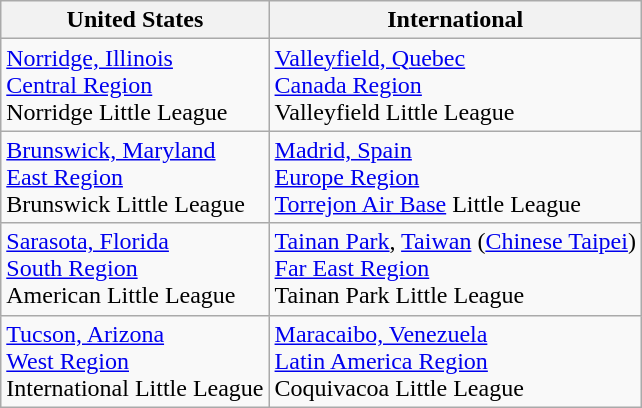<table class="wikitable">
<tr>
<th>United States</th>
<th>International</th>
</tr>
<tr>
<td> <a href='#'>Norridge, Illinois</a><br><a href='#'>Central Region</a><br>Norridge Little League</td>
<td> <a href='#'>Valleyfield, Quebec</a><br> <a href='#'>Canada Region</a><br>Valleyfield Little League</td>
</tr>
<tr>
<td> <a href='#'>Brunswick, Maryland</a><br><a href='#'>East Region</a><br>Brunswick Little League</td>
<td> <a href='#'>Madrid, Spain</a><br><a href='#'>Europe Region</a><br><a href='#'>Torrejon Air Base</a> Little League</td>
</tr>
<tr>
<td> <a href='#'>Sarasota, Florida</a><br><a href='#'>South Region</a><br>American Little League</td>
<td> <a href='#'>Tainan Park</a>, <a href='#'>Taiwan</a> (<a href='#'>Chinese Taipei</a>)<br><a href='#'>Far East Region</a><br>Tainan Park Little League</td>
</tr>
<tr>
<td> <a href='#'>Tucson, Arizona</a><br><a href='#'>West Region</a><br>International Little League</td>
<td> <a href='#'>Maracaibo, Venezuela</a><br><a href='#'>Latin America Region</a><br>Coquivacoa Little League</td>
</tr>
</table>
